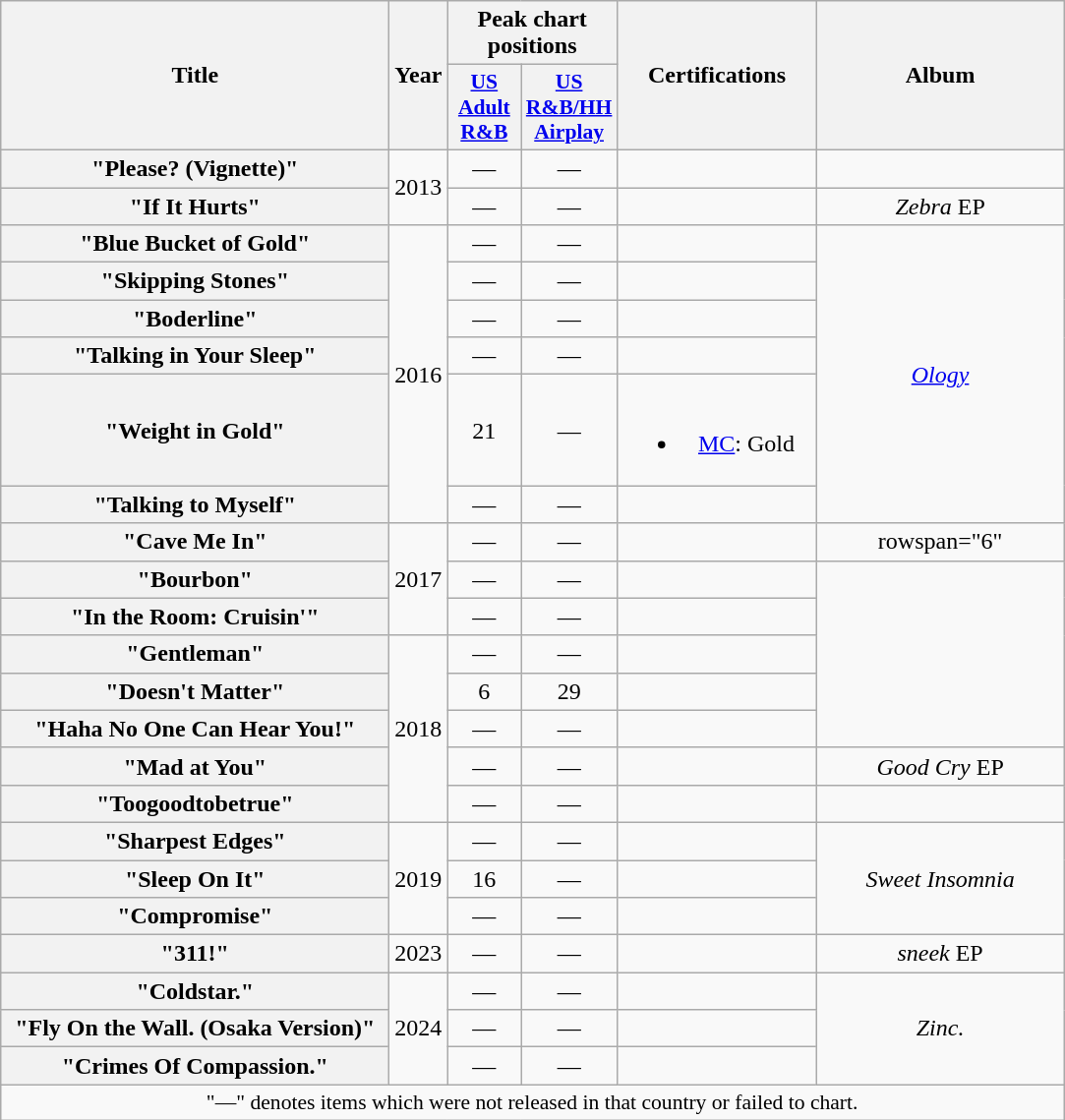<table class="wikitable plainrowheaders" style="text-align:center;">
<tr>
<th scope="col" rowspan="2" style="width:16em;">Title</th>
<th scope="col" rowspan="2" style="width:1em;">Year</th>
<th scope="col" colspan="2">Peak chart positions</th>
<th scope="col" rowspan="2" style="width:8em;">Certifications</th>
<th scope="col" rowspan="2" style="width:10em;">Album</th>
</tr>
<tr>
<th scope="col" style="width:3em;font-size:90%;"><a href='#'>US<br>Adult<br>R&B</a><br></th>
<th scope="col" style="width:3em;font-size:90%;"><a href='#'>US<br>R&B/HH<br>Airplay</a><br></th>
</tr>
<tr>
<th scope="row">"Please? (Vignette)"</th>
<td rowspan="2">2013</td>
<td>—</td>
<td>—</td>
<td></td>
<td></td>
</tr>
<tr>
<th scope="row">"If It Hurts"</th>
<td>—</td>
<td>—</td>
<td></td>
<td><em>Zebra</em> EP</td>
</tr>
<tr>
<th scope="row">"Blue Bucket of Gold"<br></th>
<td rowspan="6">2016</td>
<td>—</td>
<td>—</td>
<td></td>
<td rowspan="6"><em><a href='#'>Ology</a></em></td>
</tr>
<tr>
<th scope="row">"Skipping Stones"<br></th>
<td>—</td>
<td>—</td>
</tr>
<tr>
<th scope="row">"Boderline"</th>
<td>—</td>
<td>—</td>
<td></td>
</tr>
<tr>
<th scope="row">"Talking in Your Sleep"</th>
<td>—</td>
<td>—</td>
<td></td>
</tr>
<tr>
<th scope="row">"Weight in Gold"<br></th>
<td>21</td>
<td>—</td>
<td><br><ul><li><a href='#'>MC</a>: Gold</li></ul></td>
</tr>
<tr>
<th scope="row">"Talking to Myself"</th>
<td>—</td>
<td>—</td>
<td></td>
</tr>
<tr>
<th scope="row">"Cave Me In"<br></th>
<td rowspan="3">2017</td>
<td>—</td>
<td>—</td>
<td></td>
<td>rowspan="6" </td>
</tr>
<tr>
<th scope="row">"Bourbon"<br></th>
<td>—</td>
<td>—</td>
<td></td>
</tr>
<tr>
<th scope="row">"In the Room: Cruisin'"<br></th>
<td>—</td>
<td>—</td>
<td></td>
</tr>
<tr>
<th scope="row">"Gentleman"</th>
<td rowspan="5">2018</td>
<td>—</td>
<td>—</td>
<td></td>
</tr>
<tr>
<th scope="row">"Doesn't Matter"</th>
<td>6</td>
<td>29</td>
<td></td>
</tr>
<tr>
<th scope="row">"Haha No One Can Hear You!"</th>
<td>—</td>
<td>—</td>
<td></td>
</tr>
<tr>
<th scope="row">"Mad at You"<br></th>
<td>—</td>
<td>—</td>
<td></td>
<td><em>Good Cry</em> EP</td>
</tr>
<tr>
<th scope="row">"Toogoodtobetrue"<br></th>
<td>—</td>
<td>—</td>
<td></td>
<td></td>
</tr>
<tr>
<th scope="row">"Sharpest Edges"</th>
<td rowspan="3">2019</td>
<td>—</td>
<td>—</td>
<td></td>
<td rowspan="3"><em>Sweet Insomnia</em></td>
</tr>
<tr>
<th scope="row">"Sleep On It"</th>
<td>16</td>
<td>—</td>
<td></td>
</tr>
<tr>
<th scope="row">"Compromise"<br></th>
<td>—</td>
<td>—</td>
<td></td>
</tr>
<tr>
<th scope="row">"311!"<br></th>
<td>2023</td>
<td>—</td>
<td>—</td>
<td></td>
<td><em>sneek</em> EP</td>
</tr>
<tr>
<th scope= "row">"Coldstar."</th>
<td rowspan="3">2024</td>
<td>—</td>
<td>—</td>
<td></td>
<td rowspan="3"><em>Zinc.</em></td>
</tr>
<tr>
<th scope= "row">"Fly On the Wall. (Osaka Version)"</th>
<td>—</td>
<td>—</td>
<td></td>
</tr>
<tr>
<th scope= "row">"Crimes Of Compassion."</th>
<td>—</td>
<td>—</td>
<td></td>
</tr>
<tr>
<td colspan="13" style="font-size:90%;">"—" denotes items which were not released in that country or failed to chart.</td>
</tr>
</table>
